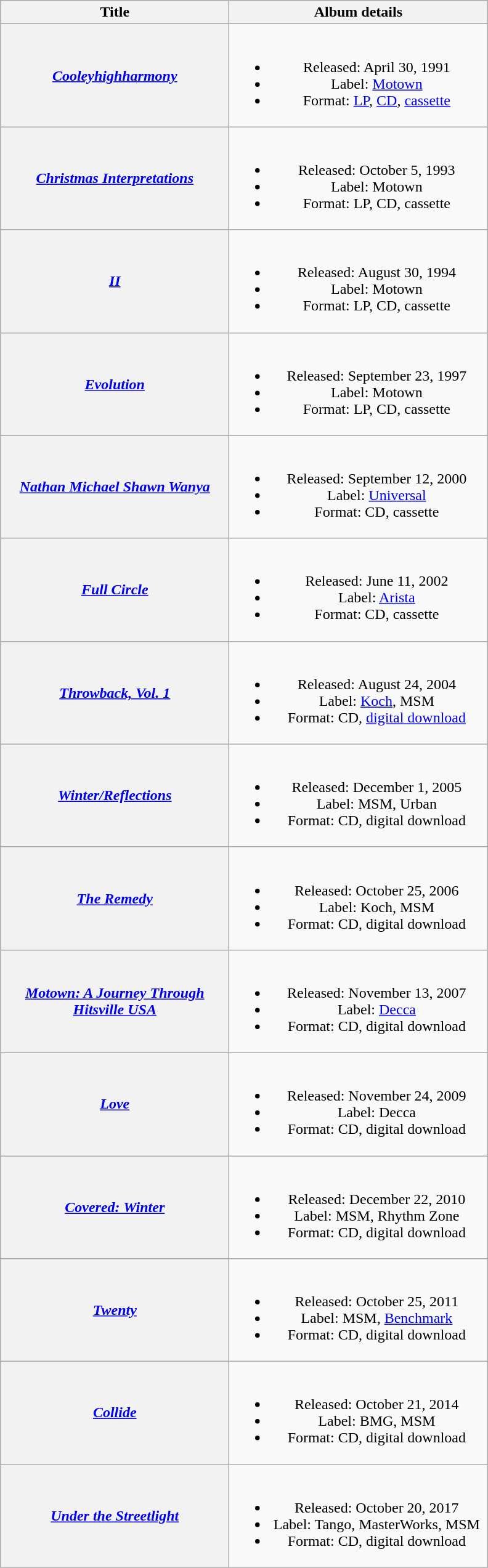<table class="wikitable plainrowheaders" border="1" style="text-align:center;">
<tr>
<th scope="col" style="width:15em;">Title</th>
<th scope="col" style="width:17em;">Album details</th>
</tr>
<tr>
<th scope="row"><em><a href='#'>Cooleyhighharmony</a></em></th>
<td><br><ul><li>Released: April 30, 1991</li><li>Label: <a href='#'>Motown</a></li><li>Format: <a href='#'>LP</a>, <a href='#'>CD</a>, <a href='#'>cassette</a></li></ul></td>
</tr>
<tr>
<th scope="row"><em><a href='#'>Christmas Interpretations</a></em></th>
<td><br><ul><li>Released: October 5, 1993</li><li>Label: Motown</li><li>Format: LP, CD, cassette</li></ul></td>
</tr>
<tr>
<th scope="row"><em><a href='#'>II</a></em></th>
<td><br><ul><li>Released: August 30, 1994</li><li>Label: Motown</li><li>Format: LP, CD, cassette</li></ul></td>
</tr>
<tr>
<th scope="row"><em><a href='#'>Evolution</a></em></th>
<td><br><ul><li>Released: September 23, 1997</li><li>Label: Motown</li><li>Format: LP, CD, cassette</li></ul></td>
</tr>
<tr>
<th scope="row"><em><a href='#'>Nathan Michael Shawn Wanya</a></em></th>
<td><br><ul><li>Released: September 12, 2000</li><li>Label: <a href='#'>Universal</a></li><li>Format: CD, cassette</li></ul></td>
</tr>
<tr>
<th scope="row"><em><a href='#'>Full Circle</a></em></th>
<td><br><ul><li>Released: June 11, 2002</li><li>Label: <a href='#'>Arista</a></li><li>Format: CD, cassette</li></ul></td>
</tr>
<tr>
<th scope="row"><em><a href='#'>Throwback, Vol. 1</a></em></th>
<td><br><ul><li>Released: August 24, 2004</li><li>Label: <a href='#'>Koch</a>, MSM</li><li>Format: CD, <a href='#'>digital download</a></li></ul></td>
</tr>
<tr>
<th scope="row"><em><a href='#'>Winter/Reflections</a></em></th>
<td><br><ul><li>Released: December 1, 2005</li><li>Label: MSM, Urban</li><li>Format: CD, digital download</li></ul></td>
</tr>
<tr>
<th scope="row"><em><a href='#'>The Remedy</a></em></th>
<td><br><ul><li>Released: October 25, 2006</li><li>Label: Koch, MSM</li><li>Format: CD, digital download</li></ul></td>
</tr>
<tr>
<th scope="row"><em><a href='#'>Motown: A Journey Through Hitsville USA</a></em></th>
<td><br><ul><li>Released: November 13, 2007</li><li>Label: <a href='#'>Decca</a></li><li>Format: CD, digital download</li></ul></td>
</tr>
<tr>
<th scope="row"><em><a href='#'>Love</a></em></th>
<td><br><ul><li>Released: November 24, 2009</li><li>Label: Decca</li><li>Format: CD, digital download</li></ul></td>
</tr>
<tr>
<th scope="row"><em><a href='#'>Covered: Winter</a></em></th>
<td><br><ul><li>Released: December 22, 2010</li><li>Label: MSM, Rhythm Zone</li><li>Format: CD, digital download</li></ul></td>
</tr>
<tr>
<th scope="row"><em><a href='#'>Twenty</a></em></th>
<td><br><ul><li>Released: October 25, 2011</li><li>Label: MSM, <a href='#'>Benchmark</a></li><li>Format: CD, digital download</li></ul></td>
</tr>
<tr>
<th scope="row"><em><a href='#'>Collide</a></em></th>
<td><br><ul><li>Released: October 21, 2014</li><li>Label: BMG, MSM</li><li>Format: CD, digital download</li></ul></td>
</tr>
<tr>
<th scope="row"><em><a href='#'>Under the Streetlight</a></em></th>
<td><br><ul><li>Released: October 20, 2017</li><li>Label: Tango, MasterWorks, MSM</li><li>Format: CD, digital download</li></ul></td>
</tr>
</table>
